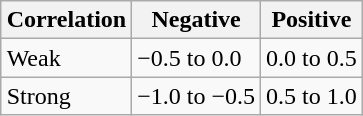<table class="wikitable" style="float:right;">
<tr>
<th>Correlation</th>
<th>Negative</th>
<th>Positive</th>
</tr>
<tr>
<td>Weak</td>
<td>−0.5 to 0.0</td>
<td>0.0 to 0.5</td>
</tr>
<tr>
<td>Strong</td>
<td>−1.0 to −0.5</td>
<td>0.5 to 1.0</td>
</tr>
</table>
